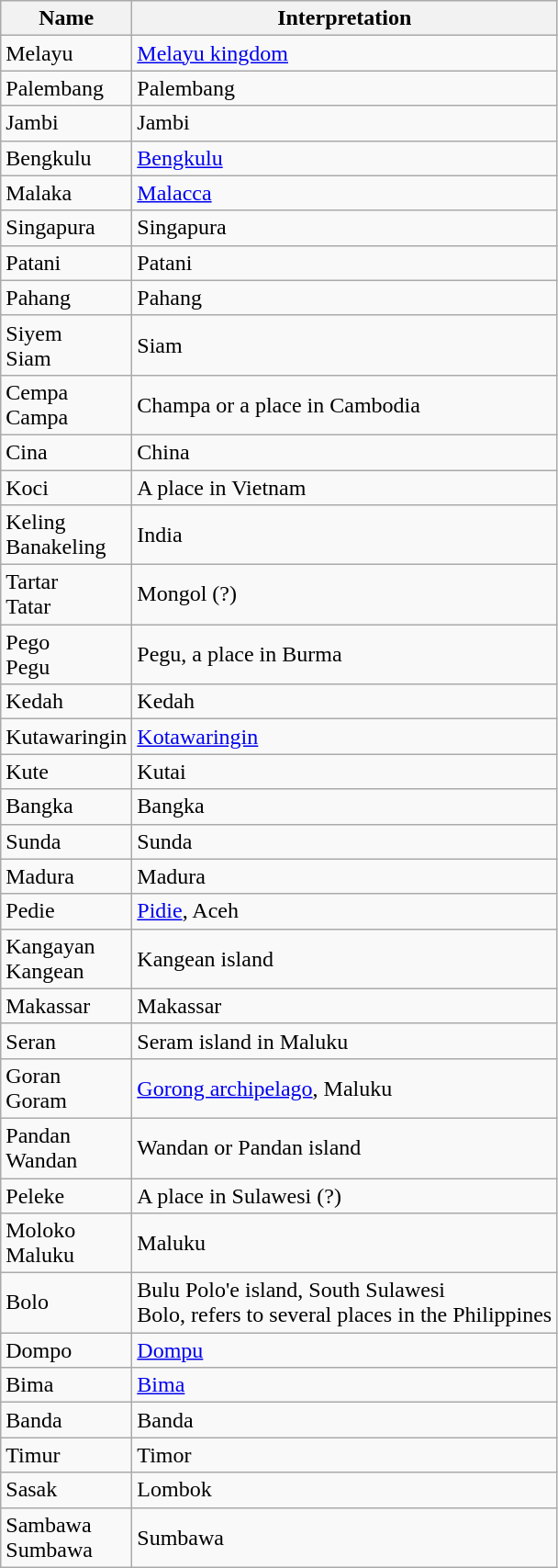<table class="wikitable">
<tr>
<th>Name</th>
<th>Interpretation</th>
</tr>
<tr>
<td>Melayu</td>
<td><a href='#'>Melayu kingdom</a></td>
</tr>
<tr>
<td>Palembang</td>
<td>Palembang</td>
</tr>
<tr>
<td>Jambi</td>
<td>Jambi</td>
</tr>
<tr>
<td>Bengkulu</td>
<td><a href='#'>Bengkulu</a></td>
</tr>
<tr>
<td>Malaka</td>
<td><a href='#'>Malacca</a></td>
</tr>
<tr>
<td>Singapura</td>
<td>Singapura</td>
</tr>
<tr>
<td>Patani</td>
<td>Patani</td>
</tr>
<tr>
<td>Pahang</td>
<td>Pahang</td>
</tr>
<tr>
<td>Siyem<br>Siam</td>
<td>Siam</td>
</tr>
<tr>
<td>Cempa<br>Campa</td>
<td>Champa or a place in Cambodia</td>
</tr>
<tr>
<td>Cina</td>
<td>China</td>
</tr>
<tr>
<td>Koci</td>
<td>A place in Vietnam</td>
</tr>
<tr>
<td>Keling<br>Banakeling</td>
<td>India</td>
</tr>
<tr>
<td>Tartar<br>Tatar</td>
<td>Mongol (?)</td>
</tr>
<tr>
<td>Pego<br>Pegu</td>
<td>Pegu, a place in Burma</td>
</tr>
<tr>
<td>Kedah</td>
<td>Kedah</td>
</tr>
<tr>
<td>Kutawaringin</td>
<td><a href='#'>Kotawaringin</a></td>
</tr>
<tr>
<td>Kute</td>
<td>Kutai</td>
</tr>
<tr>
<td>Bangka</td>
<td>Bangka</td>
</tr>
<tr>
<td>Sunda</td>
<td>Sunda</td>
</tr>
<tr>
<td>Madura</td>
<td>Madura</td>
</tr>
<tr>
<td>Pedie</td>
<td><a href='#'>Pidie</a>, Aceh</td>
</tr>
<tr>
<td>Kangayan<br>Kangean</td>
<td>Kangean island</td>
</tr>
<tr>
<td>Makassar</td>
<td>Makassar</td>
</tr>
<tr>
<td>Seran</td>
<td>Seram island in Maluku</td>
</tr>
<tr>
<td>Goran<br>Goram</td>
<td><a href='#'>Gorong archipelago</a>, Maluku</td>
</tr>
<tr>
<td>Pandan<br>Wandan</td>
<td>Wandan or Pandan island</td>
</tr>
<tr>
<td>Peleke</td>
<td>A place in Sulawesi (?)</td>
</tr>
<tr>
<td>Moloko<br>Maluku</td>
<td>Maluku</td>
</tr>
<tr>
<td>Bolo</td>
<td>Bulu Polo'e island, South Sulawesi<br>Bolo, refers to several places in the Philippines</td>
</tr>
<tr>
<td>Dompo</td>
<td><a href='#'>Dompu</a></td>
</tr>
<tr>
<td>Bima</td>
<td><a href='#'>Bima</a></td>
</tr>
<tr>
<td>Banda</td>
<td>Banda</td>
</tr>
<tr>
<td>Timur</td>
<td>Timor</td>
</tr>
<tr>
<td>Sasak</td>
<td>Lombok</td>
</tr>
<tr>
<td>Sambawa<br>Sumbawa</td>
<td>Sumbawa</td>
</tr>
</table>
